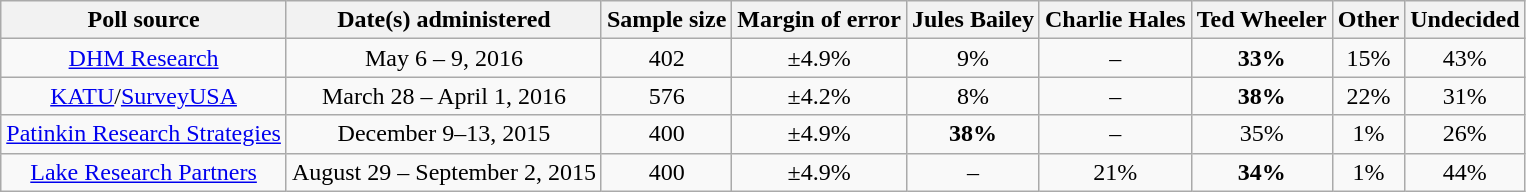<table class="wikitable">
<tr>
<th>Poll source</th>
<th>Date(s) administered</th>
<th>Sample size</th>
<th>Margin of error</th>
<th>Jules Bailey</th>
<th>Charlie Hales</th>
<th>Ted Wheeler</th>
<th>Other</th>
<th>Undecided</th>
</tr>
<tr style="text-align:center;">
<td><a href='#'>DHM Research</a></td>
<td>May 6 – 9, 2016</td>
<td>402</td>
<td>±4.9%</td>
<td>9%</td>
<td>–</td>
<td><strong>33%</strong></td>
<td>15%</td>
<td>43%</td>
</tr>
<tr style="text-align:center;">
<td><a href='#'>KATU</a>/<a href='#'>SurveyUSA</a></td>
<td>March 28 – April 1, 2016</td>
<td>576</td>
<td>±4.2%</td>
<td>8%</td>
<td>–</td>
<td><strong>38%</strong></td>
<td>22%</td>
<td>31%</td>
</tr>
<tr style="text-align:center;">
<td><a href='#'>Patinkin Research Strategies</a></td>
<td>December 9–13, 2015</td>
<td>400</td>
<td>±4.9%</td>
<td><strong>38%</strong></td>
<td>–</td>
<td>35%</td>
<td>1%</td>
<td>26%</td>
</tr>
<tr style="text-align:center;">
<td><a href='#'>Lake Research Partners</a></td>
<td>August 29 – September 2, 2015</td>
<td>400</td>
<td>±4.9%</td>
<td>–</td>
<td>21%</td>
<td><strong>34%</strong></td>
<td>1%</td>
<td>44%</td>
</tr>
</table>
